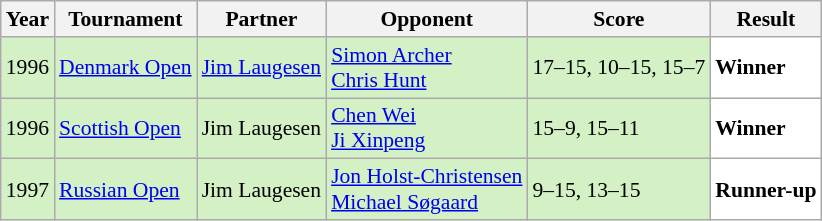<table class="sortable wikitable" style="font-size: 90%;">
<tr>
<th>Year</th>
<th>Tournament</th>
<th>Partner</th>
<th>Opponent</th>
<th>Score</th>
<th>Result</th>
</tr>
<tr style="background:#D4F1C5">
<td align="center">1996</td>
<td align="left"><a href='#'>Denmark Open</a></td>
<td align="left"> <a href='#'>Jim Laugesen</a></td>
<td align="left"> <a href='#'>Simon Archer</a><br> <a href='#'>Chris Hunt</a></td>
<td align="left">17–15, 10–15, 15–7</td>
<td style="text-align:left; background:white"> <strong>Winner</strong></td>
</tr>
<tr style="background:#D4F1C5">
<td align="center">1996</td>
<td align="left"><a href='#'>Scottish Open</a></td>
<td align="left"> Jim Laugesen</td>
<td align="left"> <a href='#'>Chen Wei</a><br> <a href='#'>Ji Xinpeng</a></td>
<td align="left">15–9, 15–11</td>
<td style="text-align:left; background:white"> <strong>Winner</strong></td>
</tr>
<tr style="background:#D4F1C5">
<td align="center">1997</td>
<td align="left"><a href='#'>Russian Open</a></td>
<td align="left"> Jim Laugesen</td>
<td align="left"> <a href='#'>Jon Holst-Christensen</a><br> <a href='#'>Michael Søgaard</a></td>
<td align="left">9–15, 13–15</td>
<td style="text-align:left; background:white"> <strong>Runner-up</strong></td>
</tr>
</table>
